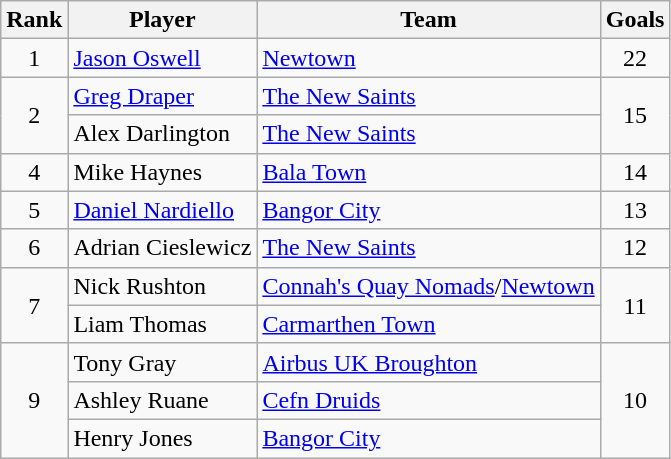<table class="wikitable">
<tr>
<th>Rank</th>
<th>Player</th>
<th>Team</th>
<th>Goals</th>
</tr>
<tr>
<td align=center>1</td>
<td> <a href='#'>Jason Oswell</a></td>
<td><a href='#'>Newtown</a></td>
<td align=center>22</td>
</tr>
<tr>
<td rowspan=2 align=center>2</td>
<td> <a href='#'>Greg Draper</a></td>
<td><a href='#'>The New Saints</a></td>
<td rowspan=2 align=center>15</td>
</tr>
<tr>
<td> Alex Darlington</td>
<td><a href='#'>The New Saints</a></td>
</tr>
<tr>
<td align=center>4</td>
<td> Mike Haynes</td>
<td><a href='#'>Bala Town</a></td>
<td align=center>14</td>
</tr>
<tr>
<td align=Center>5</td>
<td> <a href='#'>Daniel Nardiello</a></td>
<td><a href='#'>Bangor City</a></td>
<td align=center>13</td>
</tr>
<tr>
<td align=center>6</td>
<td> Adrian Cieslewicz</td>
<td><a href='#'>The New Saints</a></td>
<td align=center>12</td>
</tr>
<tr>
<td rowspan=2 align=center>7</td>
<td> Nick Rushton</td>
<td><a href='#'>Connah's Quay Nomads</a>/<a href='#'>Newtown</a></td>
<td rowspan=2 align=center>11</td>
</tr>
<tr>
<td> Liam Thomas</td>
<td><a href='#'>Carmarthen Town</a></td>
</tr>
<tr>
<td rowspan=3 align=center>9</td>
<td> Tony Gray</td>
<td><a href='#'>Airbus UK Broughton</a></td>
<td rowspan=3 align=center>10</td>
</tr>
<tr>
<td> Ashley Ruane</td>
<td><a href='#'>Cefn Druids</a></td>
</tr>
<tr>
<td> Henry Jones</td>
<td><a href='#'>Bangor City</a></td>
</tr>
</table>
